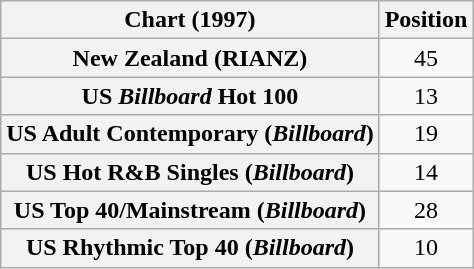<table class="wikitable sortable plainrowheaders">
<tr>
<th scope="col">Chart (1997)</th>
<th scope="col">Position</th>
</tr>
<tr>
<th scope="row">New Zealand (RIANZ)</th>
<td align="center">45</td>
</tr>
<tr>
<th scope="row">US <em>Billboard</em> Hot 100</th>
<td align="center">13</td>
</tr>
<tr>
<th scope="row">US Adult Contemporary (<em>Billboard</em>)</th>
<td align="center">19</td>
</tr>
<tr>
<th scope="row">US Hot R&B Singles (<em>Billboard</em>)</th>
<td align="center">14</td>
</tr>
<tr>
<th scope="row">US Top 40/Mainstream (<em>Billboard</em>)</th>
<td align="center">28</td>
</tr>
<tr>
<th scope="row">US Rhythmic Top 40 (<em>Billboard</em>)</th>
<td align="center">10</td>
</tr>
</table>
